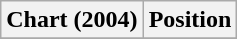<table class="wikitable sortable plainrowheaders" style="text-align:center">
<tr>
<th scope="col">Chart (2004)</th>
<th scope="col">Position</th>
</tr>
<tr>
</tr>
</table>
